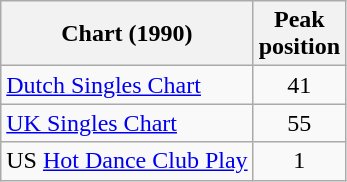<table class="wikitable" style="text-align:center;">
<tr>
<th>Chart (1990)</th>
<th>Peak<br>position</th>
</tr>
<tr>
<td style="text-align:left;"><a href='#'>Dutch Singles Chart</a></td>
<td>41</td>
</tr>
<tr>
<td style="text-align:left;"><a href='#'>UK Singles Chart</a></td>
<td>55</td>
</tr>
<tr>
<td style="text-align:left;">US <a href='#'>Hot Dance Club Play</a></td>
<td>1</td>
</tr>
</table>
